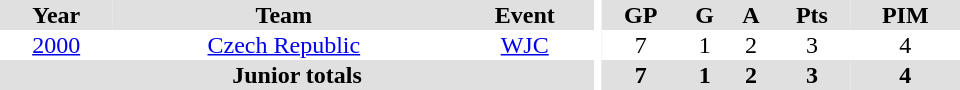<table border="0" cellpadding="1" cellspacing="0" ID="Table3" style="text-align:center; width:40em">
<tr bgcolor="#e0e0e0">
<th>Year</th>
<th>Team</th>
<th>Event</th>
<th rowspan="102" bgcolor="#ffffff"></th>
<th>GP</th>
<th>G</th>
<th>A</th>
<th>Pts</th>
<th>PIM</th>
</tr>
<tr>
<td><a href='#'>2000</a></td>
<td><a href='#'>Czech Republic</a></td>
<td><a href='#'>WJC</a></td>
<td>7</td>
<td>1</td>
<td>2</td>
<td>3</td>
<td>4</td>
</tr>
<tr bgcolor="#e0e0e0">
<th colspan="3">Junior totals</th>
<th>7</th>
<th>1</th>
<th>2</th>
<th>3</th>
<th>4</th>
</tr>
</table>
